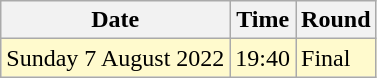<table class="wikitable">
<tr>
<th>Date</th>
<th>Time</th>
<th>Round</th>
</tr>
<tr>
<td style=background:lemonchiffon>Sunday 7 August 2022</td>
<td style=background:lemonchiffon>19:40</td>
<td style=background:lemonchiffon>Final</td>
</tr>
</table>
